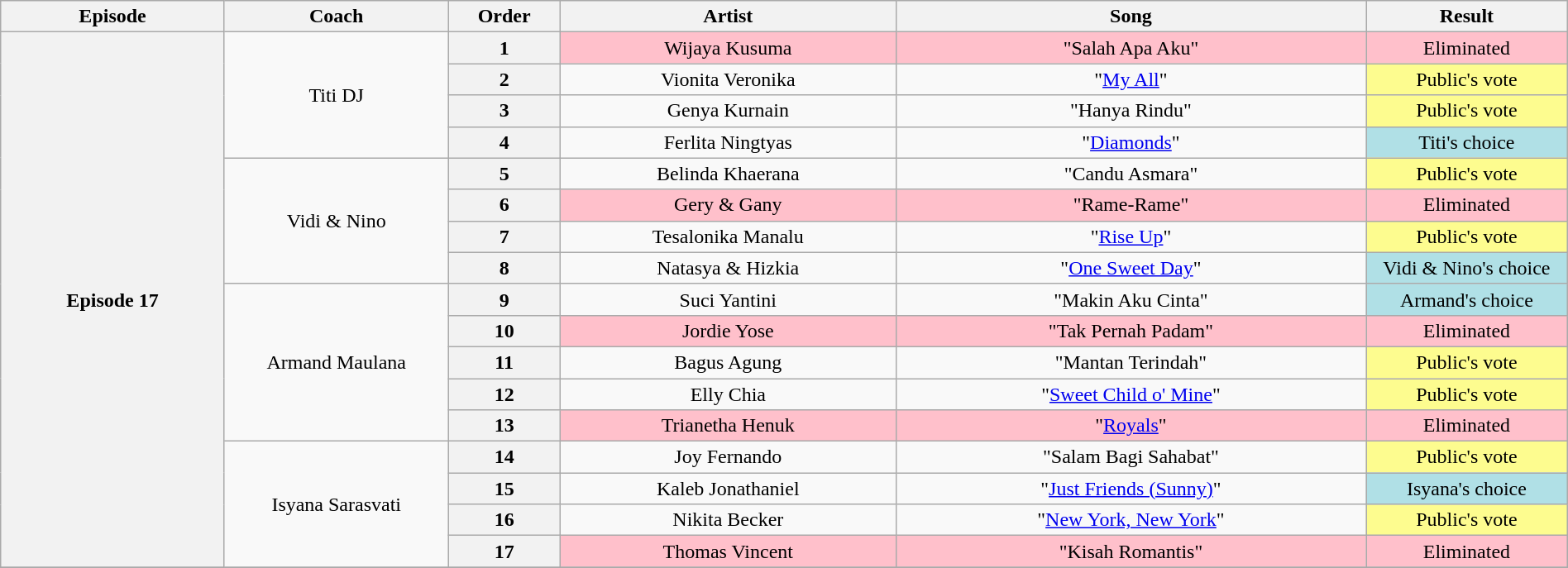<table class="wikitable" style="text-align:center; width:100%;">
<tr>
<th style="width:10%;">Episode</th>
<th style="width:10%;">Coach</th>
<th style="width:05%;">Order</th>
<th style="width:15%;">Artist</th>
<th style="width:21%;">Song</th>
<th style="width:9%;">Result</th>
</tr>
<tr>
<th rowspan="17" scope="row">Episode 17<br><small></small></th>
<td rowspan="4">Titi DJ</td>
<th>1</th>
<td style="background:pink;">Wijaya Kusuma</td>
<td style="background:pink;">"Salah Apa Aku"</td>
<td style="background:pink;">Eliminated</td>
</tr>
<tr>
<th>2</th>
<td>Vionita Veronika</td>
<td>"<a href='#'>My All</a>"</td>
<td style="background:#fdfc8f;">Public's vote</td>
</tr>
<tr>
<th>3</th>
<td>Genya Kurnain</td>
<td>"Hanya Rindu"</td>
<td style="background:#fdfc8f;">Public's vote</td>
</tr>
<tr>
<th>4</th>
<td>Ferlita Ningtyas</td>
<td>"<a href='#'>Diamonds</a>"</td>
<td style="background:#B0E0E6;">Titi's choice</td>
</tr>
<tr>
<td rowspan="4">Vidi & Nino</td>
<th>5</th>
<td>Belinda Khaerana</td>
<td>"Candu Asmara"</td>
<td style="background:#fdfc8f;">Public's vote</td>
</tr>
<tr>
<th>6</th>
<td style="background:pink;">Gery & Gany</td>
<td style="background:pink;">"Rame-Rame"</td>
<td style="background:pink;">Eliminated</td>
</tr>
<tr>
<th>7</th>
<td>Tesalonika Manalu</td>
<td>"<a href='#'>Rise Up</a>"</td>
<td style="background:#fdfc8f;">Public's vote</td>
</tr>
<tr>
<th>8</th>
<td>Natasya & Hizkia</td>
<td>"<a href='#'>One Sweet Day</a>"</td>
<td style="background:#B0E0E6;">Vidi & Nino's choice</td>
</tr>
<tr>
<td rowspan="5">Armand Maulana</td>
<th>9</th>
<td>Suci Yantini</td>
<td>"Makin Aku Cinta"</td>
<td style="background:#B0E0E6;">Armand's choice</td>
</tr>
<tr>
<th>10</th>
<td style="background:pink;">Jordie Yose</td>
<td style="background:pink;">"Tak Pernah Padam"</td>
<td style="background:pink;">Eliminated</td>
</tr>
<tr>
<th>11</th>
<td>Bagus Agung</td>
<td>"Mantan Terindah"</td>
<td style="background:#fdfc8f;">Public's vote</td>
</tr>
<tr>
<th>12</th>
<td>Elly Chia</td>
<td>"<a href='#'>Sweet Child o' Mine</a>"</td>
<td style="background:#fdfc8f;">Public's vote</td>
</tr>
<tr>
<th>13</th>
<td style="background:pink;">Trianetha Henuk</td>
<td style="background:pink;">"<a href='#'>Royals</a>"</td>
<td style="background:pink;">Eliminated</td>
</tr>
<tr>
<td rowspan="4">Isyana Sarasvati</td>
<th>14</th>
<td>Joy Fernando</td>
<td>"Salam Bagi Sahabat"</td>
<td style="background:#fdfc8f;">Public's vote</td>
</tr>
<tr>
<th>15</th>
<td>Kaleb Jonathaniel</td>
<td>"<a href='#'>Just Friends (Sunny)</a>"</td>
<td style="background:#B0E0E6;">Isyana's choice</td>
</tr>
<tr>
<th>16</th>
<td>Nikita Becker</td>
<td>"<a href='#'>New York, New York</a>"</td>
<td style="background:#fdfc8f;">Public's vote</td>
</tr>
<tr>
<th>17</th>
<td style="background:pink;">Thomas Vincent</td>
<td style="background:pink;">"Kisah Romantis"</td>
<td style="background:pink;">Eliminated</td>
</tr>
<tr>
</tr>
</table>
